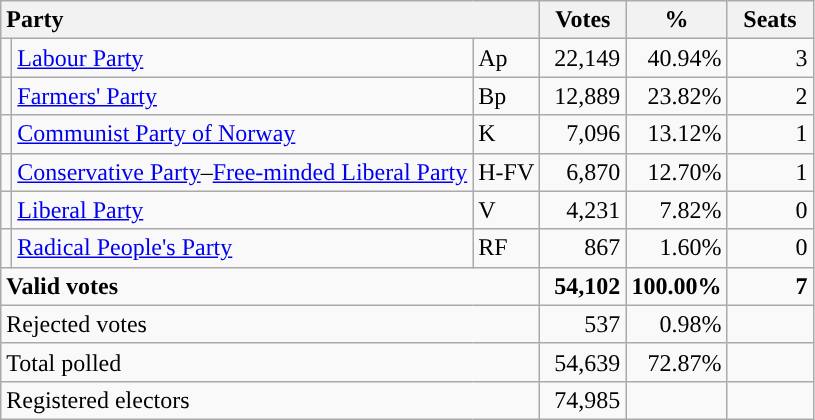<table class="wikitable" border="1" style="text-align:right;">
<tr>
<th style="text-align:left;" colspan=3>Party</th>
<th align=center width="50">Votes</th>
<th align=center width="50">%</th>
<th align=center width="50">Seats</th>
</tr>
<tr>
<td style="color:inherit;background:"></td>
<td align=left><a href='#'>Labour Party</a></td>
<td align=left>Ap</td>
<td>22,149</td>
<td>40.94%</td>
<td>3</td>
</tr>
<tr>
<td style="color:inherit;background:"></td>
<td align=left><a href='#'>Farmers' Party</a></td>
<td align=left>Bp</td>
<td>12,889</td>
<td>23.82%</td>
<td>2</td>
</tr>
<tr>
<td style="color:inherit;background:"></td>
<td align=left><a href='#'>Communist Party of Norway</a></td>
<td align=left>K</td>
<td>7,096</td>
<td>13.12%</td>
<td>1</td>
</tr>
<tr>
<td></td>
<td align=left><a href='#'>Conservative Party</a>–<a href='#'>Free-minded Liberal Party</a></td>
<td align=left>H-FV</td>
<td>6,870</td>
<td>12.70%</td>
<td>1</td>
</tr>
<tr>
<td style="color:inherit;background:"></td>
<td align=left><a href='#'>Liberal Party</a></td>
<td align=left>V</td>
<td>4,231</td>
<td>7.82%</td>
<td>0</td>
</tr>
<tr>
<td></td>
<td align=left><a href='#'>Radical People's Party</a></td>
<td align=left>RF</td>
<td>867</td>
<td>1.60%</td>
<td>0</td>
</tr>
<tr style="font-weight:bold">
<td align=left colspan=3>Valid votes</td>
<td>54,102</td>
<td>100.00%</td>
<td>7</td>
</tr>
<tr>
<td align=left colspan=3>Rejected votes</td>
<td>537</td>
<td>0.98%</td>
<td></td>
</tr>
<tr>
<td align=left colspan=3>Total polled</td>
<td>54,639</td>
<td>72.87%</td>
<td></td>
</tr>
<tr>
<td align=left colspan=3>Registered electors</td>
<td>74,985</td>
<td></td>
<td></td>
</tr>
</table>
